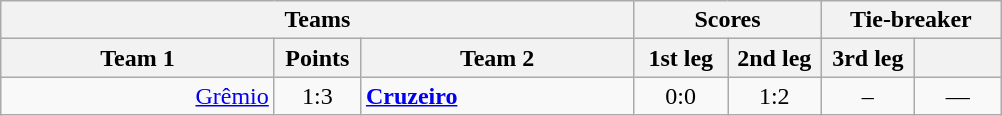<table class="wikitable" style="text-align:center;">
<tr>
<th colspan=3>Teams</th>
<th colspan=2>Scores</th>
<th colspan=2>Tie-breaker</th>
</tr>
<tr>
<th width="175">Team 1</th>
<th width="50">Points</th>
<th width="175">Team 2</th>
<th width="55">1st leg</th>
<th width="55">2nd leg</th>
<th width="55">3rd leg</th>
<th width="50"></th>
</tr>
<tr>
<td align=right><a href='#'>Grêmio</a> </td>
<td>1:3</td>
<td align=left> <strong><a href='#'>Cruzeiro</a></strong></td>
<td>0:0</td>
<td>1:2</td>
<td>–</td>
<td>—</td>
</tr>
</table>
